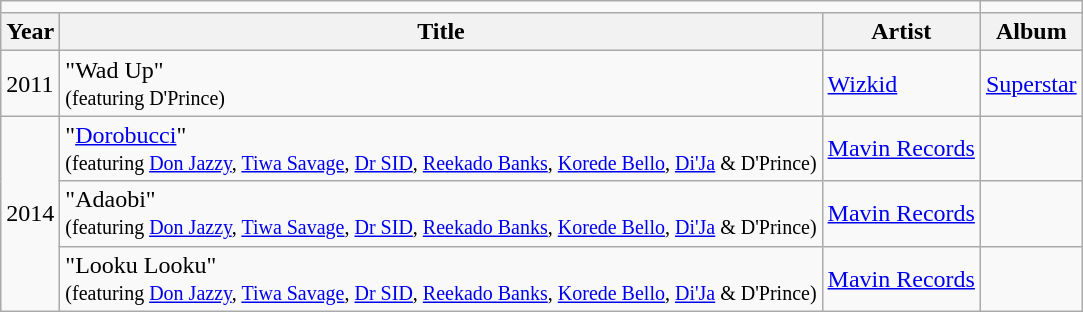<table class="wikitable sortable">
<tr>
<td colspan="3" style="font-size:110%"></td>
</tr>
<tr>
<th>Year</th>
<th>Title</th>
<th>Artist</th>
<th>Album</th>
</tr>
<tr>
<td>2011</td>
<td>"Wad Up"<br><small>(featuring D'Prince)</small></td>
<td><a href='#'>Wizkid</a></td>
<td><a href='#'>Superstar</a></td>
</tr>
<tr>
<td rowspan="3">2014</td>
<td>"<a href='#'>Dorobucci</a>"<br><small>(featuring <a href='#'>Don Jazzy</a>, <a href='#'>Tiwa Savage</a>, <a href='#'>Dr SID</a>, <a href='#'>Reekado Banks</a>, <a href='#'>Korede Bello</a>, <a href='#'>Di'Ja</a> & D'Prince)</small></td>
<td><a href='#'>Mavin Records</a></td>
<td></td>
</tr>
<tr>
<td>"Adaobi"<br><small>(featuring <a href='#'>Don Jazzy</a>, <a href='#'>Tiwa Savage</a>, <a href='#'>Dr SID</a>, <a href='#'>Reekado Banks</a>, <a href='#'>Korede Bello</a>, <a href='#'>Di'Ja</a> & D'Prince)</small></td>
<td><a href='#'>Mavin Records</a></td>
<td></td>
</tr>
<tr>
<td>"Looku Looku"<br><small>(featuring <a href='#'>Don Jazzy</a>, <a href='#'>Tiwa Savage</a>, <a href='#'>Dr SID</a>, <a href='#'>Reekado Banks</a>, <a href='#'>Korede Bello</a>, <a href='#'>Di'Ja</a> & D'Prince)</small></td>
<td><a href='#'>Mavin Records</a></td>
<td></td>
</tr>
</table>
